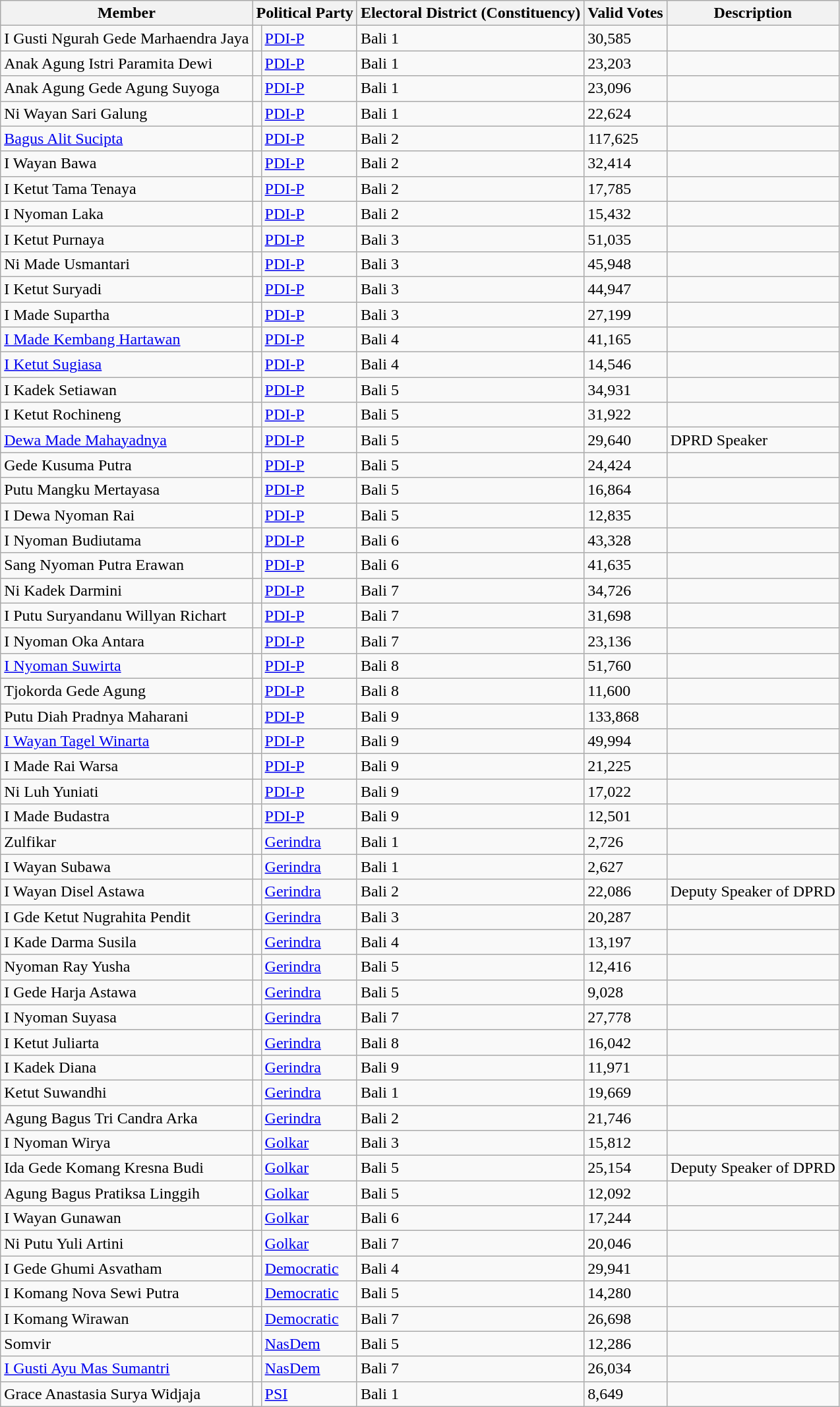<table class="wikitable sortable">
<tr>
<th>Member</th>
<th colspan=2>Political Party</th>
<th>Electoral District (Constituency)</th>
<th>Valid Votes</th>
<th>Description</th>
</tr>
<tr>
<td>I Gusti Ngurah Gede Marhaendra Jaya</td>
<td bgcolor=></td>
<td><a href='#'>PDI-P</a></td>
<td>Bali 1</td>
<td>30,585</td>
<td></td>
</tr>
<tr>
<td>Anak Agung Istri Paramita Dewi</td>
<td bgcolor=></td>
<td><a href='#'>PDI-P</a></td>
<td>Bali 1</td>
<td>23,203</td>
<td></td>
</tr>
<tr>
<td>Anak Agung Gede Agung Suyoga</td>
<td bgcolor=></td>
<td><a href='#'>PDI-P</a></td>
<td>Bali 1</td>
<td>23,096</td>
<td></td>
</tr>
<tr>
<td>Ni Wayan Sari Galung</td>
<td bgcolor=></td>
<td><a href='#'>PDI-P</a></td>
<td>Bali 1</td>
<td>22,624</td>
<td></td>
</tr>
<tr>
<td><a href='#'>Bagus Alit Sucipta</a></td>
<td bgcolor=></td>
<td><a href='#'>PDI-P</a></td>
<td>Bali 2</td>
<td>117,625</td>
<td></td>
</tr>
<tr>
<td>I Wayan Bawa</td>
<td bgcolor=></td>
<td><a href='#'>PDI-P</a></td>
<td>Bali 2</td>
<td>32,414</td>
<td></td>
</tr>
<tr>
<td>I Ketut Tama Tenaya</td>
<td bgcolor=></td>
<td><a href='#'>PDI-P</a></td>
<td>Bali 2</td>
<td>17,785</td>
<td></td>
</tr>
<tr>
<td>I Nyoman Laka</td>
<td bgcolor=></td>
<td><a href='#'>PDI-P</a></td>
<td>Bali 2</td>
<td>15,432</td>
<td></td>
</tr>
<tr>
<td>I Ketut Purnaya</td>
<td bgcolor=></td>
<td><a href='#'>PDI-P</a></td>
<td>Bali 3</td>
<td>51,035</td>
<td></td>
</tr>
<tr>
<td>Ni Made Usmantari</td>
<td bgcolor=></td>
<td><a href='#'>PDI-P</a></td>
<td>Bali 3</td>
<td>45,948</td>
<td></td>
</tr>
<tr>
<td>I Ketut Suryadi</td>
<td bgcolor=></td>
<td><a href='#'>PDI-P</a></td>
<td>Bali 3</td>
<td>44,947</td>
<td></td>
</tr>
<tr>
<td>I Made Supartha</td>
<td bgcolor=></td>
<td><a href='#'>PDI-P</a></td>
<td>Bali 3</td>
<td>27,199</td>
<td></td>
</tr>
<tr>
<td><a href='#'>I Made Kembang Hartawan</a></td>
<td bgcolor=></td>
<td><a href='#'>PDI-P</a></td>
<td>Bali 4</td>
<td>41,165</td>
<td></td>
</tr>
<tr>
<td><a href='#'>I Ketut Sugiasa</a></td>
<td bgcolor=></td>
<td><a href='#'>PDI-P</a></td>
<td>Bali 4</td>
<td>14,546</td>
<td></td>
</tr>
<tr>
<td>I Kadek Setiawan</td>
<td bgcolor=></td>
<td><a href='#'>PDI-P</a></td>
<td>Bali 5</td>
<td>34,931</td>
<td></td>
</tr>
<tr>
<td>I Ketut Rochineng</td>
<td bgcolor=></td>
<td><a href='#'>PDI-P</a></td>
<td>Bali 5</td>
<td>31,922</td>
<td></td>
</tr>
<tr>
<td><a href='#'>Dewa Made Mahayadnya</a></td>
<td bgcolor=></td>
<td><a href='#'>PDI-P</a></td>
<td>Bali 5</td>
<td>29,640</td>
<td>DPRD Speaker</td>
</tr>
<tr>
<td>Gede Kusuma Putra</td>
<td bgcolor=></td>
<td><a href='#'>PDI-P</a></td>
<td>Bali 5</td>
<td>24,424</td>
<td></td>
</tr>
<tr>
<td>Putu Mangku Mertayasa</td>
<td bgcolor=></td>
<td><a href='#'>PDI-P</a></td>
<td>Bali 5</td>
<td>16,864</td>
<td></td>
</tr>
<tr>
<td>I Dewa Nyoman Rai</td>
<td bgcolor=></td>
<td><a href='#'>PDI-P</a></td>
<td>Bali 5</td>
<td>12,835</td>
<td></td>
</tr>
<tr>
<td>I Nyoman Budiutama</td>
<td bgcolor=></td>
<td><a href='#'>PDI-P</a></td>
<td>Bali 6</td>
<td>43,328</td>
<td></td>
</tr>
<tr>
<td>Sang Nyoman Putra Erawan</td>
<td bgcolor=></td>
<td><a href='#'>PDI-P</a></td>
<td>Bali 6</td>
<td>41,635</td>
<td></td>
</tr>
<tr>
<td>Ni Kadek Darmini</td>
<td bgcolor=></td>
<td><a href='#'>PDI-P</a></td>
<td>Bali 7</td>
<td>34,726</td>
<td></td>
</tr>
<tr>
<td>I Putu Suryandanu Willyan Richart</td>
<td bgcolor=></td>
<td><a href='#'>PDI-P</a></td>
<td>Bali 7</td>
<td>31,698</td>
<td></td>
</tr>
<tr>
<td>I Nyoman Oka Antara</td>
<td bgcolor=></td>
<td><a href='#'>PDI-P</a></td>
<td>Bali 7</td>
<td>23,136</td>
<td></td>
</tr>
<tr>
<td><a href='#'>I Nyoman Suwirta</a></td>
<td bgcolor=></td>
<td><a href='#'>PDI-P</a></td>
<td>Bali 8</td>
<td>51,760</td>
<td></td>
</tr>
<tr>
<td>Tjokorda Gede Agung</td>
<td bgcolor=></td>
<td><a href='#'>PDI-P</a></td>
<td>Bali 8</td>
<td>11,600</td>
<td></td>
</tr>
<tr>
<td>Putu Diah Pradnya Maharani</td>
<td bgcolor=></td>
<td><a href='#'>PDI-P</a></td>
<td>Bali 9</td>
<td>133,868</td>
<td></td>
</tr>
<tr>
<td><a href='#'>I Wayan Tagel Winarta</a></td>
<td bgcolor=></td>
<td><a href='#'>PDI-P</a></td>
<td>Bali 9</td>
<td>49,994</td>
<td></td>
</tr>
<tr>
<td>I Made Rai Warsa</td>
<td bgcolor=></td>
<td><a href='#'>PDI-P</a></td>
<td>Bali 9</td>
<td>21,225</td>
<td></td>
</tr>
<tr>
<td>Ni Luh Yuniati</td>
<td bgcolor=></td>
<td><a href='#'>PDI-P</a></td>
<td>Bali 9</td>
<td>17,022</td>
<td></td>
</tr>
<tr>
<td>I Made Budastra</td>
<td bgcolor=></td>
<td><a href='#'>PDI-P</a></td>
<td>Bali 9</td>
<td>12,501</td>
<td></td>
</tr>
<tr>
<td>Zulfikar</td>
<td bgcolor=></td>
<td><a href='#'>Gerindra</a></td>
<td>Bali 1</td>
<td>2,726</td>
<td></td>
</tr>
<tr>
<td>I Wayan Subawa</td>
<td bgcolor=></td>
<td><a href='#'>Gerindra</a></td>
<td>Bali 1</td>
<td>2,627</td>
<td></td>
</tr>
<tr>
<td>I Wayan Disel Astawa</td>
<td bgcolor=></td>
<td><a href='#'>Gerindra</a></td>
<td>Bali 2</td>
<td>22,086</td>
<td>Deputy Speaker of DPRD</td>
</tr>
<tr>
<td>I Gde Ketut Nugrahita Pendit</td>
<td bgcolor=></td>
<td><a href='#'>Gerindra</a></td>
<td>Bali 3</td>
<td>20,287</td>
<td></td>
</tr>
<tr>
<td>I Kade Darma Susila</td>
<td bgcolor=></td>
<td><a href='#'>Gerindra</a></td>
<td>Bali 4</td>
<td>13,197</td>
<td></td>
</tr>
<tr>
<td>Nyoman Ray Yusha</td>
<td bgcolor=></td>
<td><a href='#'>Gerindra</a></td>
<td>Bali 5</td>
<td>12,416</td>
<td></td>
</tr>
<tr>
<td>I Gede Harja Astawa</td>
<td bgcolor=></td>
<td><a href='#'>Gerindra</a></td>
<td>Bali 5</td>
<td>9,028</td>
<td></td>
</tr>
<tr>
<td>I Nyoman Suyasa</td>
<td bgcolor=></td>
<td><a href='#'>Gerindra</a></td>
<td>Bali 7</td>
<td>27,778</td>
<td></td>
</tr>
<tr>
<td>I Ketut Juliarta</td>
<td bgcolor=></td>
<td><a href='#'>Gerindra</a></td>
<td>Bali 8</td>
<td>16,042</td>
<td></td>
</tr>
<tr>
<td>I Kadek Diana</td>
<td bgcolor=></td>
<td><a href='#'>Gerindra</a></td>
<td>Bali 9</td>
<td>11,971</td>
<td></td>
</tr>
<tr>
<td>Ketut Suwandhi</td>
<td bgcolor=></td>
<td><a href='#'>Gerindra</a></td>
<td>Bali 1</td>
<td>19,669</td>
<td></td>
</tr>
<tr>
<td>Agung Bagus Tri Candra Arka</td>
<td bgcolor=></td>
<td><a href='#'>Gerindra</a></td>
<td>Bali 2</td>
<td>21,746</td>
<td></td>
</tr>
<tr>
<td>I Nyoman Wirya</td>
<td bgcolor=></td>
<td><a href='#'>Golkar</a></td>
<td>Bali 3</td>
<td>15,812</td>
<td></td>
</tr>
<tr>
<td>Ida Gede Komang Kresna Budi</td>
<td bgcolor=></td>
<td><a href='#'>Golkar</a></td>
<td>Bali 5</td>
<td>25,154</td>
<td>Deputy Speaker of DPRD</td>
</tr>
<tr>
<td>Agung Bagus Pratiksa Linggih</td>
<td bgcolor=></td>
<td><a href='#'>Golkar</a></td>
<td>Bali 5</td>
<td>12,092</td>
<td></td>
</tr>
<tr>
<td>I Wayan Gunawan</td>
<td bgcolor=></td>
<td><a href='#'>Golkar</a></td>
<td>Bali 6</td>
<td>17,244</td>
<td></td>
</tr>
<tr>
<td>Ni Putu Yuli Artini</td>
<td bgcolor=></td>
<td><a href='#'>Golkar</a></td>
<td>Bali 7</td>
<td>20,046</td>
<td></td>
</tr>
<tr>
<td>I Gede Ghumi Asvatham</td>
<td bgcolor=></td>
<td><a href='#'>Democratic</a></td>
<td>Bali 4</td>
<td>29,941</td>
<td></td>
</tr>
<tr>
<td>I Komang Nova Sewi Putra</td>
<td bgcolor=></td>
<td><a href='#'>Democratic</a></td>
<td>Bali 5</td>
<td>14,280</td>
<td></td>
</tr>
<tr>
<td>I Komang Wirawan</td>
<td bgcolor=></td>
<td><a href='#'>Democratic</a></td>
<td>Bali 7</td>
<td>26,698</td>
<td></td>
</tr>
<tr>
<td>Somvir</td>
<td bgcolor=></td>
<td><a href='#'>NasDem</a></td>
<td>Bali 5</td>
<td>12,286</td>
<td></td>
</tr>
<tr>
<td><a href='#'>I Gusti Ayu Mas Sumantri</a></td>
<td bgcolor=></td>
<td><a href='#'>NasDem</a></td>
<td>Bali 7</td>
<td>26,034</td>
<td></td>
</tr>
<tr>
<td>Grace Anastasia Surya Widjaja</td>
<td bgcolor=></td>
<td><a href='#'>PSI</a></td>
<td>Bali 1</td>
<td>8,649</td>
<td></td>
</tr>
</table>
